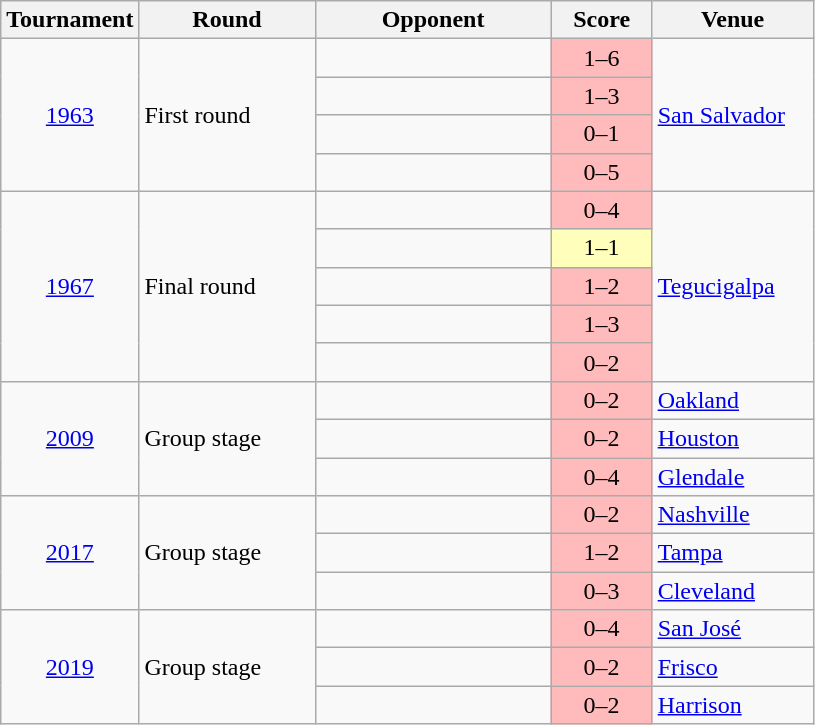<table class="wikitable sortable" style="text-align:left;">
<tr>
<th>Tournament</th>
<th width=110>Round</th>
<th width=150>Opponent</th>
<th width=60>Score</th>
<th width=100>Venue</th>
</tr>
<tr>
<td rowspan="4" align=center> <a href='#'>1963</a></td>
<td rowspan="4">First round</td>
<td></td>
<td align=center bgcolor="#ffbbbb">1–6</td>
<td rowspan=4><a href='#'>San Salvador</a></td>
</tr>
<tr>
<td></td>
<td align=center bgcolor="#ffbbbb">1–3</td>
</tr>
<tr>
<td></td>
<td align=center bgcolor="#ffbbbb">0–1</td>
</tr>
<tr>
<td></td>
<td align=center bgcolor="#ffbbbb">0–5</td>
</tr>
<tr>
<td rowspan="5" align=center> <a href='#'>1967</a></td>
<td rowspan="5">Final round</td>
<td></td>
<td align=center bgcolor="#ffbbbb">0–4</td>
<td rowspan=5><a href='#'>Tegucigalpa</a></td>
</tr>
<tr>
<td></td>
<td align=center bgcolor="#ffffbb">1–1</td>
</tr>
<tr>
<td></td>
<td align=center bgcolor="#ffbbbb">1–2</td>
</tr>
<tr>
<td></td>
<td align=center bgcolor="#ffbbbb">1–3</td>
</tr>
<tr>
<td></td>
<td align=center bgcolor="#ffbbbb">0–2</td>
</tr>
<tr>
<td rowspan="3" align=center> <a href='#'>2009</a></td>
<td rowspan="3">Group stage</td>
<td></td>
<td align=center bgcolor="#ffbbbb">0–2</td>
<td><a href='#'>Oakland</a></td>
</tr>
<tr>
<td></td>
<td align=center bgcolor="#ffbbbb">0–2</td>
<td><a href='#'>Houston</a></td>
</tr>
<tr>
<td></td>
<td align=center bgcolor="#ffbbbb">0–4</td>
<td><a href='#'>Glendale</a></td>
</tr>
<tr>
<td rowspan="3" align=center> <a href='#'>2017</a></td>
<td rowspan="3">Group stage</td>
<td></td>
<td align=center bgcolor="#ffbbbb">0–2</td>
<td><a href='#'>Nashville</a></td>
</tr>
<tr>
<td></td>
<td align=center bgcolor="#ffbbbb">1–2</td>
<td><a href='#'>Tampa</a></td>
</tr>
<tr>
<td></td>
<td align=center bgcolor="#ffbbbb">0–3</td>
<td><a href='#'>Cleveland</a></td>
</tr>
<tr>
<td rowspan="3" align=center>   <a href='#'>2019</a></td>
<td rowspan="3">Group stage</td>
<td></td>
<td align=center bgcolor="#ffbbbb">0–4</td>
<td><a href='#'>San José</a></td>
</tr>
<tr>
<td></td>
<td align=center bgcolor="#ffbbbb">0–2</td>
<td><a href='#'>Frisco</a></td>
</tr>
<tr>
<td></td>
<td align=center bgcolor="#ffbbbb">0–2</td>
<td><a href='#'>Harrison</a></td>
</tr>
</table>
